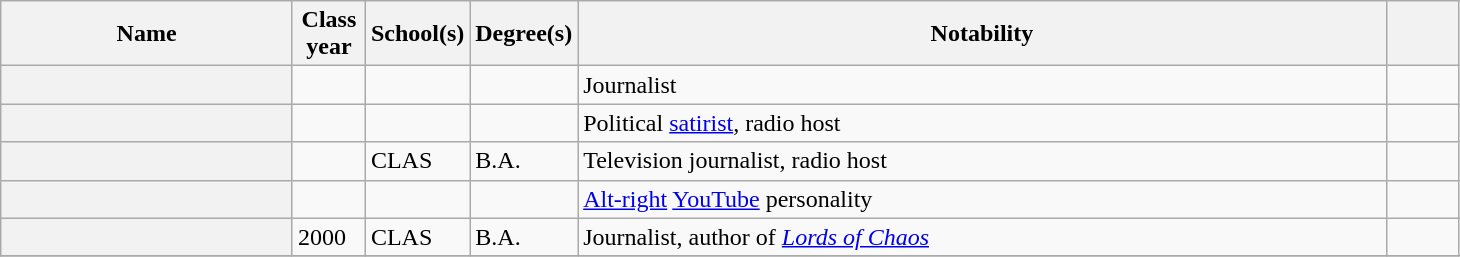<table class="wikitable sortable plainrowheaders" style="width:77%">
<tr>
<th style="width:20%;">Name</th>
<th style="width:5%;">Class year</th>
<th style="width:5%;">School(s)</th>
<th style="width:5%;">Degree(s)</th>
<th style="width:*;" class="unsortable">Notability</th>
<th style="width:5%;" class="unsortable"></th>
</tr>
<tr>
<th scope="row"></th>
<td></td>
<td></td>
<td></td>
<td>Journalist</td>
<td align=center></td>
</tr>
<tr>
<th scope="row"></th>
<td></td>
<td></td>
<td></td>
<td>Political <a href='#'>satirist</a>, radio host</td>
<td align=center></td>
</tr>
<tr>
<th scope="row"></th>
<td></td>
<td>CLAS</td>
<td>B.A.</td>
<td>Television journalist, radio host</td>
<td align=center></td>
</tr>
<tr>
<th scope="row"></th>
<td></td>
<td></td>
<td></td>
<td><a href='#'>Alt-right</a> <a href='#'>YouTube</a> personality</td>
<td align=center></td>
</tr>
<tr>
<th scope="row"></th>
<td>2000</td>
<td>CLAS</td>
<td>B.A.</td>
<td>Journalist, author of <em><a href='#'>Lords of Chaos</a></em></td>
<td align=center></td>
</tr>
<tr>
</tr>
</table>
